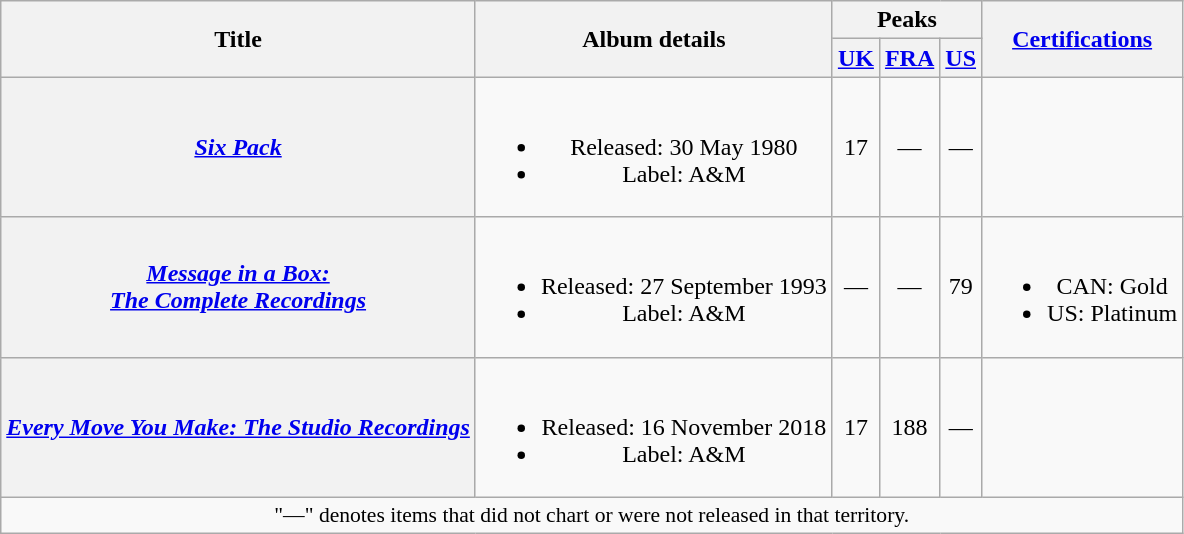<table class="wikitable plainrowheaders" style="text-align:center;">
<tr>
<th scope="col" rowspan="2">Title</th>
<th scope="col" rowspan="2">Album details</th>
<th scope="col" colspan="3">Peaks</th>
<th scope="col" rowspan="2"><a href='#'>Certifications</a></th>
</tr>
<tr>
<th scope="col"><a href='#'>UK</a><br></th>
<th scope="col"><a href='#'>FRA</a><br></th>
<th scope="col"><a href='#'>US</a><br></th>
</tr>
<tr>
<th scope="row"><em><a href='#'>Six Pack</a></em></th>
<td><br><ul><li>Released: 30 May 1980</li><li>Label: A&M</li></ul></td>
<td>17</td>
<td>—</td>
<td>—</td>
<td></td>
</tr>
<tr>
<th scope="row"><em><a href='#'>Message in a Box:<br>The Complete Recordings</a></em></th>
<td><br><ul><li>Released: 27 September 1993</li><li>Label: A&M</li></ul></td>
<td>—</td>
<td>—</td>
<td>79</td>
<td><br><ul><li>CAN: Gold</li><li>US: Platinum</li></ul></td>
</tr>
<tr>
<th scope="row"><em><a href='#'>Every Move You Make: The Studio Recordings</a></em></th>
<td><br><ul><li>Released: 16 November 2018</li><li>Label: A&M</li></ul></td>
<td>17</td>
<td>188</td>
<td>—</td>
<td></td>
</tr>
<tr>
<td align="center" colspan="15" style="font-size:90%">"—" denotes items that did not chart or were not released in that territory.</td>
</tr>
</table>
